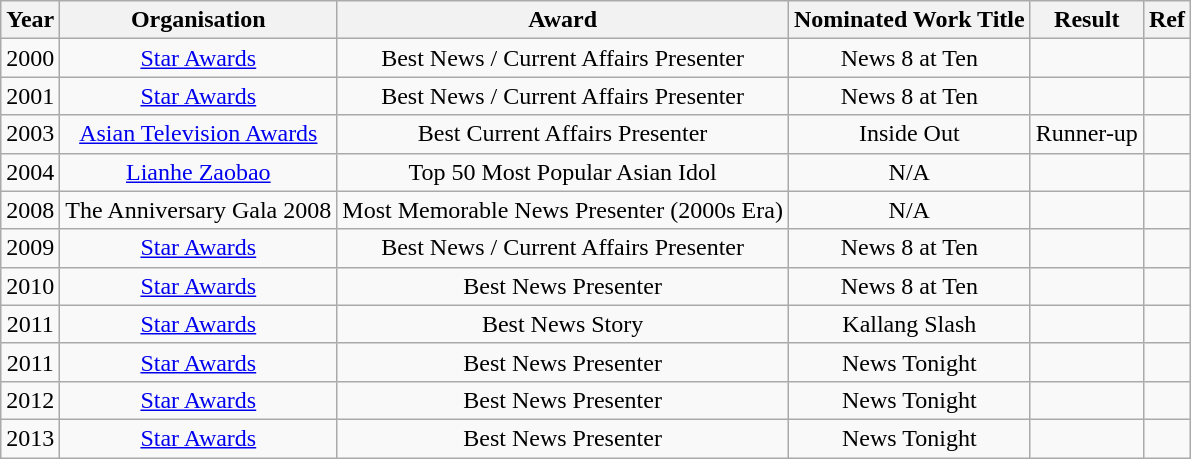<table class="wikitable sortable" style="text-align: center;">
<tr>
<th>Year</th>
<th>Organisation</th>
<th>Award</th>
<th>Nominated Work Title</th>
<th>Result</th>
<th>Ref</th>
</tr>
<tr>
<td>2000</td>
<td><a href='#'>Star Awards</a></td>
<td>Best News / Current Affairs Presenter</td>
<td>News 8 at Ten</td>
<td></td>
<td></td>
</tr>
<tr>
<td>2001</td>
<td><a href='#'>Star Awards</a></td>
<td>Best News / Current Affairs Presenter</td>
<td>News 8 at Ten</td>
<td></td>
<td></td>
</tr>
<tr>
<td>2003</td>
<td><a href='#'>Asian Television Awards</a></td>
<td>Best Current Affairs Presenter</td>
<td>Inside Out</td>
<td><div>Runner-up</div></td>
<td></td>
</tr>
<tr>
<td>2004</td>
<td><a href='#'>Lianhe Zaobao</a></td>
<td>Top 50 Most Popular Asian Idol</td>
<td>N/A</td>
<td></td>
<td></td>
</tr>
<tr>
<td>2008</td>
<td>The Anniversary Gala 2008</td>
<td>Most Memorable News Presenter (2000s Era)</td>
<td>N/A</td>
<td></td>
<td></td>
</tr>
<tr>
<td>2009</td>
<td><a href='#'>Star Awards</a></td>
<td>Best News / Current Affairs Presenter</td>
<td>News 8 at Ten</td>
<td></td>
<td></td>
</tr>
<tr>
<td>2010</td>
<td><a href='#'>Star Awards</a></td>
<td>Best News Presenter</td>
<td>News 8 at Ten</td>
<td></td>
<td></td>
</tr>
<tr>
<td>2011</td>
<td><a href='#'>Star Awards</a></td>
<td>Best News Story</td>
<td>Kallang Slash</td>
<td></td>
<td></td>
</tr>
<tr>
<td>2011</td>
<td><a href='#'>Star Awards</a></td>
<td>Best News Presenter</td>
<td>News Tonight</td>
<td></td>
<td></td>
</tr>
<tr>
<td>2012</td>
<td><a href='#'>Star Awards</a></td>
<td>Best News Presenter</td>
<td>News Tonight</td>
<td></td>
<td></td>
</tr>
<tr>
<td>2013</td>
<td><a href='#'>Star Awards</a></td>
<td>Best News Presenter</td>
<td>News Tonight</td>
<td></td>
<td></td>
</tr>
</table>
